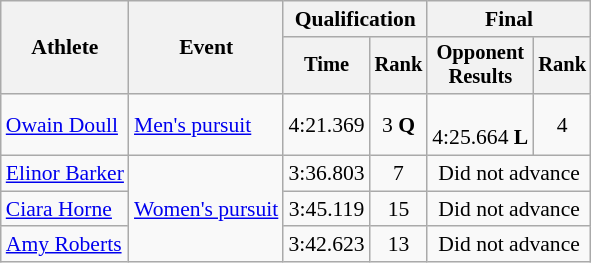<table class="wikitable" style="font-size:90%;">
<tr>
<th rowspan=2>Athlete</th>
<th rowspan=2>Event</th>
<th colspan=2>Qualification</th>
<th colspan=2>Final</th>
</tr>
<tr style="font-size:95%">
<th>Time</th>
<th>Rank</th>
<th>Opponent<br>Results</th>
<th>Rank</th>
</tr>
<tr align=center>
<td align=left><a href='#'>Owain Doull</a></td>
<td align=left><a href='#'>Men's pursuit</a></td>
<td>4:21.369</td>
<td>3 <strong>Q</strong></td>
<td><br> 4:25.664 <strong>L</strong></td>
<td>4</td>
</tr>
<tr align=center>
<td align=left><a href='#'>Elinor Barker</a></td>
<td align=left rowspan=3><a href='#'>Women's pursuit</a></td>
<td>3:36.803</td>
<td>7</td>
<td colspan=2>Did not advance</td>
</tr>
<tr align=center>
<td align=left><a href='#'>Ciara Horne</a></td>
<td>3:45.119</td>
<td>15</td>
<td colspan=2>Did not advance</td>
</tr>
<tr align=center>
<td align=left><a href='#'>Amy Roberts</a></td>
<td>3:42.623</td>
<td>13</td>
<td colspan=2>Did not advance</td>
</tr>
</table>
